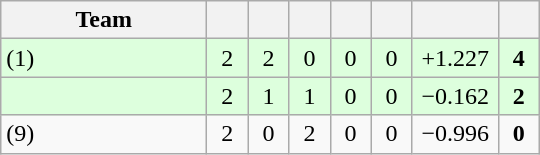<table class="wikitable" style="text-align:center;">
<tr>
<th style="width:130px;">Team</th>
<th width="20"></th>
<th width="20"></th>
<th width="20"></th>
<th width="20"></th>
<th width="20"></th>
<th width="50"></th>
<th width="20"></th>
</tr>
<tr style="background:#dfd">
<td align=left> (1)</td>
<td>2</td>
<td>2</td>
<td>0</td>
<td>0</td>
<td>0</td>
<td>+1.227</td>
<td><strong>4</strong></td>
</tr>
<tr style="background:#dfd">
<td align=left></td>
<td>2</td>
<td>1</td>
<td>1</td>
<td>0</td>
<td>0</td>
<td>−0.162</td>
<td><strong>2</strong></td>
</tr>
<tr>
<td align=left> (9)</td>
<td>2</td>
<td>0</td>
<td>2</td>
<td>0</td>
<td>0</td>
<td>−0.996</td>
<td><strong>0</strong></td>
</tr>
</table>
